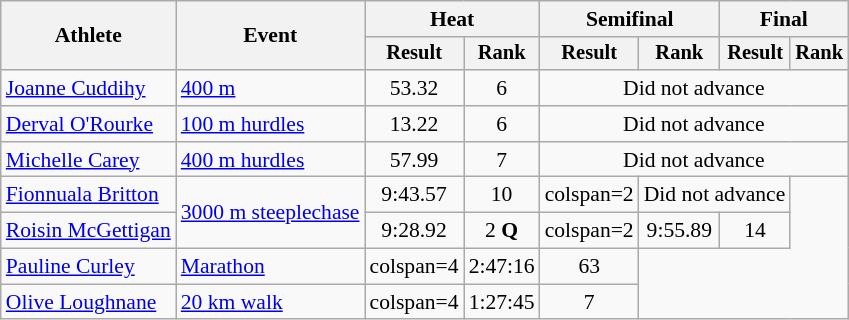<table class=wikitable style="font-size:90%">
<tr>
<th rowspan="2">Athlete</th>
<th rowspan="2">Event</th>
<th colspan="2">Heat</th>
<th colspan="2">Semifinal</th>
<th colspan="2">Final</th>
</tr>
<tr style="font-size:95%">
<th>Result</th>
<th>Rank</th>
<th>Result</th>
<th>Rank</th>
<th>Result</th>
<th>Rank</th>
</tr>
<tr align=center>
<td align=left><a href='#'>Joanne Cuddihy</a></td>
<td align=left><a href='#'>400 m</a></td>
<td>53.32</td>
<td>6</td>
<td colspan=4>Did not advance</td>
</tr>
<tr align=center>
<td align=left><a href='#'>Derval O'Rourke</a></td>
<td align=left><a href='#'>100 m hurdles</a></td>
<td>13.22</td>
<td>6</td>
<td colspan=4>Did not advance</td>
</tr>
<tr align=center>
<td align=left><a href='#'>Michelle Carey</a></td>
<td align=left><a href='#'>400 m hurdles</a></td>
<td>57.99</td>
<td>7</td>
<td colspan=4>Did not advance</td>
</tr>
<tr align=center>
<td align=left><a href='#'>Fionnuala Britton</a></td>
<td align=left rowspan=2><a href='#'>3000 m steeplechase</a></td>
<td>9:43.57</td>
<td>10</td>
<td>colspan=2 </td>
<td colspan=2>Did not advance</td>
</tr>
<tr align=center>
<td align=left><a href='#'>Roisin McGettigan</a></td>
<td>9:28.92</td>
<td>2 <strong>Q</strong></td>
<td>colspan=2 </td>
<td>9:55.89</td>
<td>14</td>
</tr>
<tr align=center>
<td align=left><a href='#'>Pauline Curley</a></td>
<td align=left><a href='#'>Marathon</a></td>
<td>colspan=4 </td>
<td>2:47:16</td>
<td>63</td>
</tr>
<tr align=center>
<td align=left><a href='#'>Olive Loughnane</a></td>
<td align=left><a href='#'>20 km walk</a></td>
<td>colspan=4 </td>
<td>1:27:45</td>
<td>7</td>
</tr>
</table>
